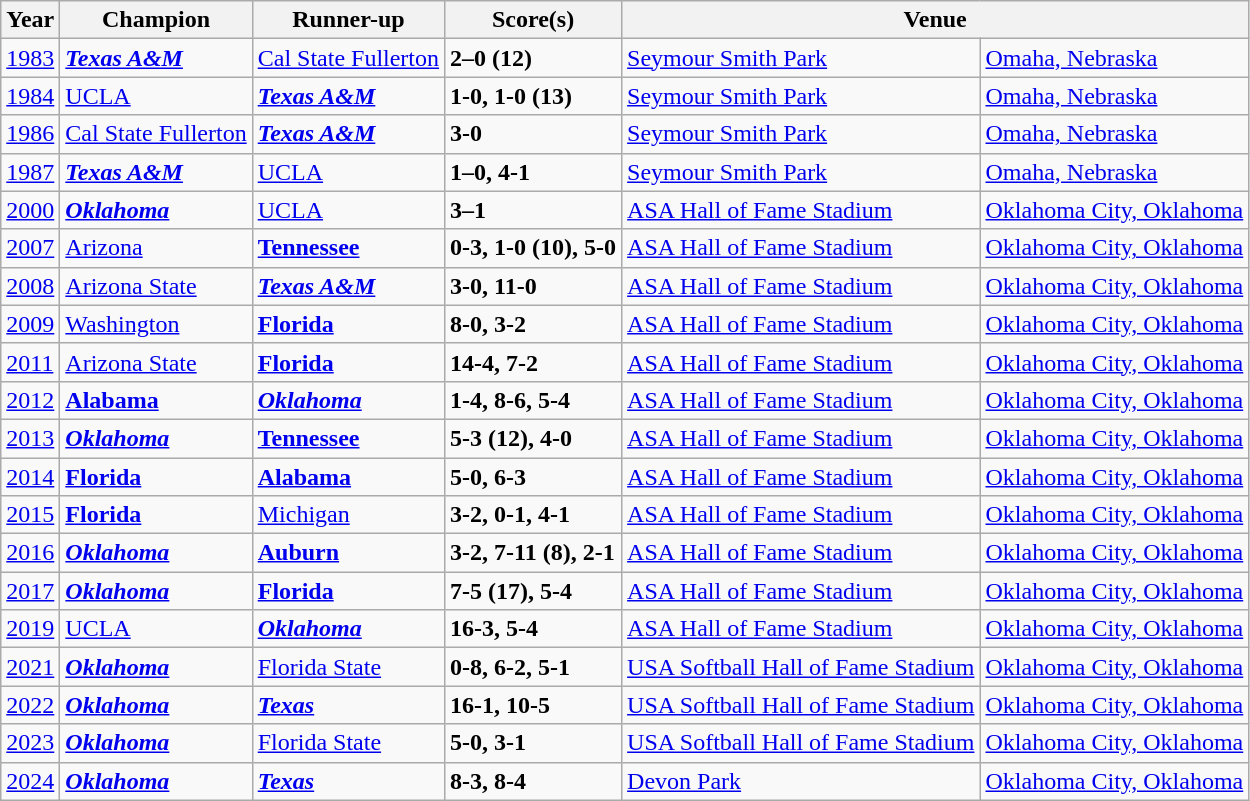<table class="wikitable">
<tr>
<th>Year</th>
<th>Champion</th>
<th>Runner-up</th>
<th>Score(s)</th>
<th colspan=2>Venue</th>
</tr>
<tr>
<td><a href='#'>1983</a></td>
<td><strong><em><a href='#'>Texas A&M</a></em></strong></td>
<td><a href='#'>Cal State Fullerton</a></td>
<td><strong>2–0 (12)</strong></td>
<td><a href='#'>Seymour Smith Park</a></td>
<td><a href='#'>Omaha, Nebraska</a></td>
</tr>
<tr>
<td><a href='#'>1984</a></td>
<td><a href='#'>UCLA</a> </td>
<td><strong><em><a href='#'>Texas A&M</a></em></strong></td>
<td><strong>1-0, 1-0 (13)</strong></td>
<td><a href='#'>Seymour Smith Park</a></td>
<td><a href='#'>Omaha, Nebraska</a></td>
</tr>
<tr>
<td><a href='#'>1986</a></td>
<td><a href='#'>Cal State Fullerton</a></td>
<td><strong><em><a href='#'>Texas A&M</a></em></strong></td>
<td><strong>3-0</strong></td>
<td><a href='#'>Seymour Smith Park</a></td>
<td><a href='#'>Omaha, Nebraska</a></td>
</tr>
<tr>
<td><a href='#'>1987</a></td>
<td><strong><em><a href='#'>Texas A&M</a></em></strong> </td>
<td><a href='#'>UCLA</a></td>
<td><strong>1–0, 4-1</strong></td>
<td><a href='#'>Seymour Smith Park</a></td>
<td><a href='#'>Omaha, Nebraska</a></td>
</tr>
<tr>
<td><a href='#'>2000</a></td>
<td><strong><em><a href='#'>Oklahoma</a></em></strong></td>
<td><a href='#'>UCLA</a></td>
<td><strong>3–1</strong></td>
<td><a href='#'>ASA Hall of Fame Stadium</a></td>
<td><a href='#'>Oklahoma City, Oklahoma</a></td>
</tr>
<tr>
<td><a href='#'>2007</a></td>
<td><a href='#'>Arizona</a> </td>
<td><strong><a href='#'>Tennessee</a></strong></td>
<td><strong>0-3, 1-0 (10), 5-0</strong></td>
<td><a href='#'>ASA Hall of Fame Stadium</a></td>
<td><a href='#'>Oklahoma City, Oklahoma</a></td>
</tr>
<tr>
<td><a href='#'>2008</a></td>
<td><a href='#'>Arizona State</a></td>
<td><strong><em><a href='#'>Texas A&M</a></em></strong></td>
<td><strong>3-0, 11-0</strong></td>
<td><a href='#'>ASA Hall of Fame Stadium</a></td>
<td><a href='#'>Oklahoma City, Oklahoma</a></td>
</tr>
<tr>
<td><a href='#'>2009</a></td>
<td><a href='#'>Washington</a></td>
<td><strong><a href='#'>Florida</a></strong></td>
<td><strong>8-0, 3-2</strong></td>
<td><a href='#'>ASA Hall of Fame Stadium</a></td>
<td><a href='#'>Oklahoma City, Oklahoma</a></td>
</tr>
<tr>
<td><a href='#'>2011</a></td>
<td><a href='#'>Arizona State</a> </td>
<td><strong><a href='#'>Florida</a></strong></td>
<td><strong>14-4, 7-2</strong></td>
<td><a href='#'>ASA Hall of Fame Stadium</a></td>
<td><a href='#'>Oklahoma City, Oklahoma</a></td>
</tr>
<tr>
<td><a href='#'>2012</a></td>
<td><strong><a href='#'>Alabama</a></strong></td>
<td><strong><em><a href='#'>Oklahoma</a></em></strong></td>
<td><strong>1-4, 8-6, 5-4</strong></td>
<td><a href='#'>ASA Hall of Fame Stadium</a></td>
<td><a href='#'>Oklahoma City, Oklahoma</a></td>
</tr>
<tr>
<td><a href='#'>2013</a></td>
<td><strong><em><a href='#'>Oklahoma</a></em></strong> </td>
<td><strong><a href='#'>Tennessee</a></strong></td>
<td><strong>5-3 (12), 4-0</strong></td>
<td><a href='#'>ASA Hall of Fame Stadium</a></td>
<td><a href='#'>Oklahoma City, Oklahoma</a></td>
</tr>
<tr>
<td><a href='#'>2014</a></td>
<td><strong><a href='#'>Florida</a></strong></td>
<td><strong><a href='#'>Alabama</a></strong></td>
<td><strong>5-0, 6-3</strong></td>
<td><a href='#'>ASA Hall of Fame Stadium</a></td>
<td><a href='#'>Oklahoma City, Oklahoma</a></td>
</tr>
<tr>
<td><a href='#'>2015</a></td>
<td><strong><a href='#'>Florida</a></strong> </td>
<td><a href='#'>Michigan</a></td>
<td><strong>3-2, 0-1, 4-1</strong></td>
<td><a href='#'>ASA Hall of Fame Stadium</a></td>
<td><a href='#'>Oklahoma City, Oklahoma</a></td>
</tr>
<tr>
<td><a href='#'>2016</a></td>
<td><strong><em><a href='#'>Oklahoma</a></em></strong> </td>
<td><strong><a href='#'>Auburn</a></strong></td>
<td><strong>3-2, 7-11 (8), 2-1</strong></td>
<td><a href='#'>ASA Hall of Fame Stadium</a></td>
<td><a href='#'>Oklahoma City, Oklahoma</a></td>
</tr>
<tr>
<td><a href='#'>2017</a></td>
<td><strong><em><a href='#'>Oklahoma</a></em></strong> </td>
<td><strong><a href='#'>Florida</a></strong></td>
<td><strong>7-5 (17), 5-4</strong></td>
<td><a href='#'>ASA Hall of Fame Stadium</a></td>
<td><a href='#'>Oklahoma City, Oklahoma</a></td>
</tr>
<tr>
<td><a href='#'>2019</a></td>
<td><a href='#'>UCLA</a> </td>
<td><strong><em><a href='#'>Oklahoma</a></em></strong></td>
<td><strong>16-3, 5-4</strong></td>
<td><a href='#'>ASA Hall of Fame Stadium</a></td>
<td><a href='#'>Oklahoma City, Oklahoma</a></td>
</tr>
<tr>
<td><a href='#'>2021</a></td>
<td><strong><em><a href='#'>Oklahoma</a></em></strong> </td>
<td><a href='#'>Florida State</a></td>
<td><strong>0-8, 6-2, 5-1</strong></td>
<td><a href='#'>USA Softball Hall of Fame Stadium</a></td>
<td><a href='#'>Oklahoma City, Oklahoma</a></td>
</tr>
<tr>
<td><a href='#'>2022</a></td>
<td><strong><em><a href='#'>Oklahoma</a></em></strong> </td>
<td><strong><em><a href='#'>Texas</a></em></strong></td>
<td><strong>16-1, 10-5</strong></td>
<td><a href='#'>USA Softball Hall of Fame Stadium</a></td>
<td><a href='#'>Oklahoma City, Oklahoma</a></td>
</tr>
<tr>
<td><a href='#'>2023</a></td>
<td><strong><em><a href='#'>Oklahoma</a></em></strong> </td>
<td><a href='#'>Florida State</a></td>
<td><strong>5-0, 3-1</strong></td>
<td><a href='#'>USA Softball Hall of Fame Stadium</a></td>
<td><a href='#'>Oklahoma City, Oklahoma</a></td>
</tr>
<tr>
<td><a href='#'>2024</a></td>
<td><strong><em><a href='#'>Oklahoma</a></em></strong> </td>
<td><strong><em><a href='#'>Texas</a></em></strong></td>
<td><strong>8-3, 8-4</strong></td>
<td><a href='#'>Devon Park</a></td>
<td><a href='#'>Oklahoma City, Oklahoma</a></td>
</tr>
</table>
